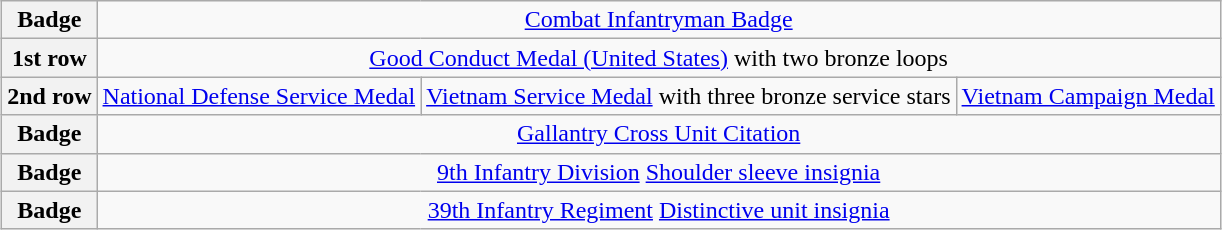<table class="wikitable" style="margin:1em auto; text-align:center;">
<tr>
<th>Badge</th>
<td colspan="5"><a href='#'>Combat Infantryman Badge</a></td>
</tr>
<tr>
<th>1st row</th>
<td colspan="5"><a href='#'>Good Conduct Medal (United States)</a> with two bronze loops</td>
</tr>
<tr>
<th>2nd row</th>
<td colspan="2"><a href='#'>National Defense Service Medal</a></td>
<td colspan="2"><a href='#'>Vietnam Service Medal</a> with three bronze service stars</td>
<td colspan="2"><a href='#'>Vietnam Campaign Medal</a></td>
</tr>
<tr>
<th>Badge</th>
<td colspan="5"><a href='#'>Gallantry Cross Unit Citation</a></td>
</tr>
<tr>
<th>Badge</th>
<td colspan="5"><a href='#'>9th Infantry Division</a> <a href='#'>Shoulder sleeve insignia</a></td>
</tr>
<tr>
<th>Badge</th>
<td colspan="5"><a href='#'>39th Infantry Regiment</a> <a href='#'>Distinctive unit insignia</a></td>
</tr>
</table>
